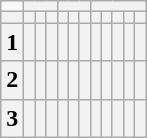<table class="wikitable mw-collapsible" border="1">
<tr>
<td></td>
<th colspan="3"></th>
<th colspan="3"></th>
<th colspan="5"></th>
</tr>
<tr>
<th></th>
<th></th>
<th></th>
<th></th>
<th></th>
<th></th>
<th></th>
<th></th>
<th></th>
<th></th>
<th></th>
<th></th>
</tr>
<tr>
<th>1</th>
<th></th>
<th></th>
<th></th>
<th></th>
<th></th>
<th></th>
<th></th>
<th></th>
<th></th>
<th></th>
<th></th>
</tr>
<tr>
<th>2</th>
<th></th>
<th></th>
<th></th>
<th></th>
<th></th>
<th></th>
<th></th>
<th></th>
<th></th>
<th></th>
<th></th>
</tr>
<tr>
<th>3</th>
<th></th>
<th></th>
<th></th>
<th></th>
<th></th>
<th></th>
<th></th>
<th></th>
<th></th>
<th></th>
<th></th>
</tr>
</table>
